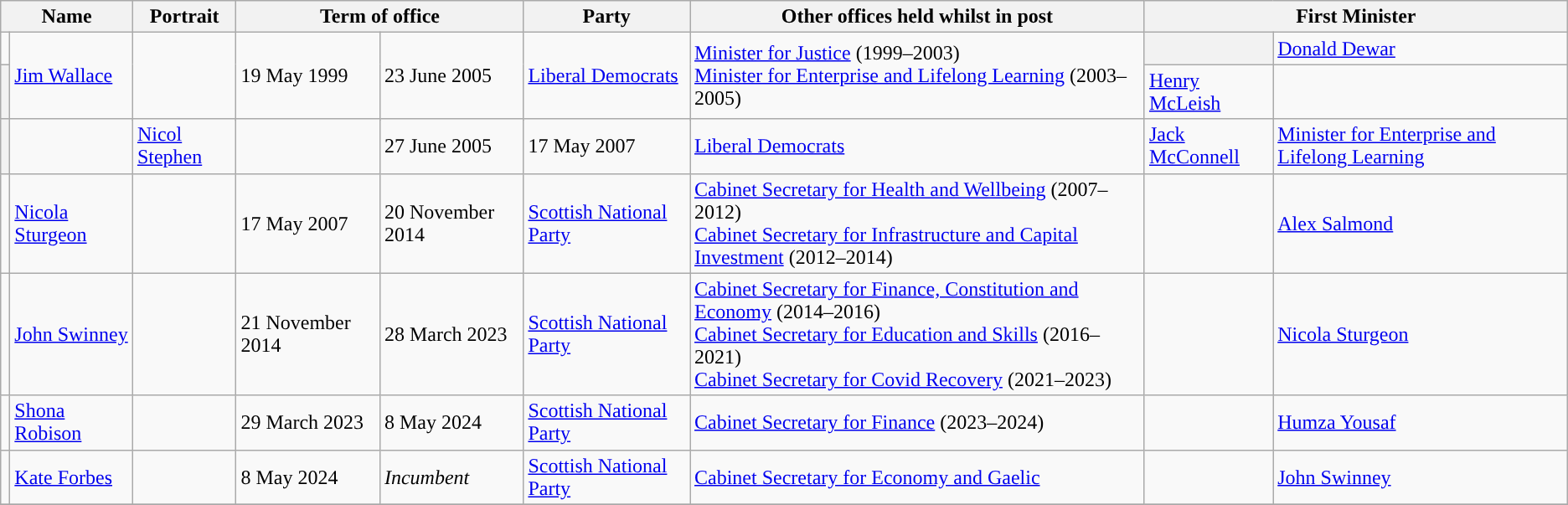<table class="wikitable">
<tr>
<th colspan=2>Name</th>
<th width=75>Portrait</th>
<th colspan="2">Term of office</th>
<th>Party</th>
<th>Other offices held whilst in post</th>
<th colspan="3" width="150">First Minister</th>
</tr>
<tr>
<td></td>
<td rowspan="3"><a href='#'>Jim Wallace</a></td>
<td rowspan="3"></td>
<td rowspan="3">19 May 1999</td>
<td rowspan="3">23 June 2005</td>
<td rowspan="3"><a href='#'>Liberal Democrats</a></td>
<td rowspan="3"><a href='#'>Minister for Justice</a> (1999–2003)<br><a href='#'>Minister for Enterprise and Lifelong Learning</a> (2003–2005)</td>
<th style="background-color: "></th>
<td><a href='#'>Donald Dewar</a></td>
</tr>
<tr>
<th style="background-color: "></th>
<td><a href='#'>Henry McLeish</a></td>
</tr>
<tr>
<th height=15 rowspan=2 style="background-color: "></th>
<td rowspan=2><a href='#'>Jack McConnell</a></td>
</tr>
<tr>
<td></td>
<td><a href='#'>Nicol Stephen</a></td>
<td></td>
<td>27 June 2005</td>
<td>17 May 2007</td>
<td><a href='#'>Liberal Democrats</a></td>
<td><a href='#'>Minister for Enterprise and Lifelong Learning</a></td>
</tr>
<tr>
<td></td>
<td><a href='#'>Nicola Sturgeon</a></td>
<td></td>
<td>17 May 2007</td>
<td>20 November 2014</td>
<td><a href='#'>Scottish National Party</a></td>
<td><a href='#'>Cabinet Secretary for Health and Wellbeing</a> (2007–2012)<br><a href='#'>Cabinet Secretary for Infrastructure and Capital Investment</a> (2012–2014)</td>
<td></td>
<td><a href='#'>Alex Salmond</a></td>
</tr>
<tr>
<td></td>
<td><a href='#'>John Swinney</a></td>
<td></td>
<td>21 November 2014</td>
<td>28 March 2023</td>
<td><a href='#'>Scottish National Party</a></td>
<td><a href='#'>Cabinet Secretary for Finance, Constitution and Economy</a> (2014–2016)<br><a href='#'>Cabinet Secretary for Education and Skills</a> (2016–2021)<br><a href='#'>Cabinet Secretary for Covid Recovery</a> (2021–2023)</td>
<td></td>
<td><a href='#'>Nicola Sturgeon</a></td>
</tr>
<tr>
<td></td>
<td><a href='#'>Shona Robison</a></td>
<td></td>
<td>29 March 2023</td>
<td>8 May 2024</td>
<td><a href='#'>Scottish National Party</a></td>
<td><a href='#'>Cabinet Secretary for Finance</a> (2023–2024)</td>
<td></td>
<td><a href='#'>Humza Yousaf</a></td>
</tr>
<tr>
<td></td>
<td><a href='#'>Kate Forbes</a></td>
<td></td>
<td>8 May 2024</td>
<td><em>Incumbent</em></td>
<td><a href='#'>Scottish National Party</a></td>
<td><a href='#'>Cabinet Secretary for Economy and Gaelic</a></td>
<td></td>
<td><a href='#'>John Swinney</a></td>
</tr>
<tr>
</tr>
</table>
